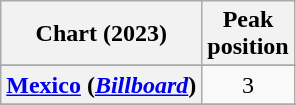<table class="wikitable sortable plainrowheaders" style="text-align:center">
<tr>
<th scope="col">Chart (2023)</th>
<th scope="col">Peak<br>position</th>
</tr>
<tr>
</tr>
<tr>
<th scope="row"><a href='#'>Mexico</a> (<a href='#'><em>Billboard</em></a>)</th>
<td>3</td>
</tr>
<tr>
</tr>
<tr>
</tr>
</table>
